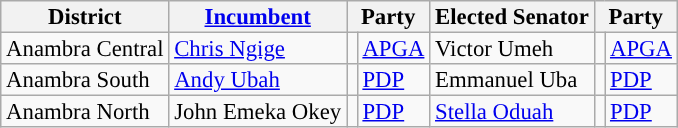<table class="sortable wikitable" style="font-size:95%;line-height:14px;">
<tr>
<th class="unsortable">District</th>
<th class="unsortable"><a href='#'>Incumbent</a></th>
<th colspan="2">Party</th>
<th class="unsortable">Elected Senator</th>
<th colspan="2">Party</th>
</tr>
<tr>
<td>Anambra Central</td>
<td><a href='#'>Chris Ngige</a></td>
<td></td>
<td><a href='#'>APGA</a></td>
<td>Victor Umeh</td>
<td style="background:"></td>
<td><a href='#'>APGA</a></td>
</tr>
<tr>
<td>Anambra South</td>
<td><a href='#'>Andy Ubah</a></td>
<td></td>
<td><a href='#'>PDP</a></td>
<td>Emmanuel Uba</td>
<td style="background:"></td>
<td><a href='#'>PDP</a></td>
</tr>
<tr>
<td>Anambra North</td>
<td>John Emeka Okey</td>
<td></td>
<td><a href='#'>PDP</a></td>
<td><a href='#'>Stella Oduah</a></td>
<td style="background:"></td>
<td><a href='#'>PDP</a></td>
</tr>
</table>
